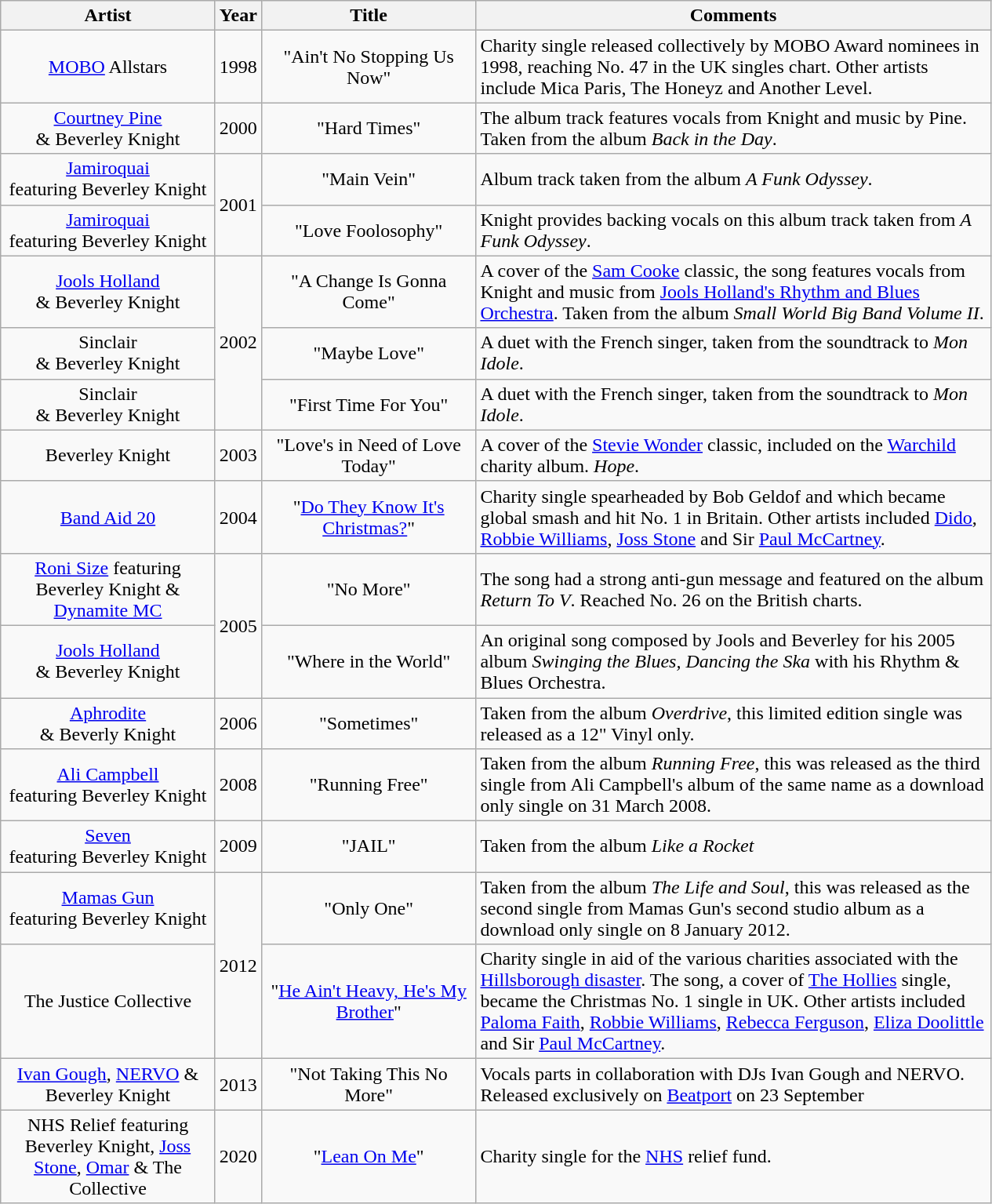<table class="wikitable">
<tr>
<th align="center" width="175">Artist</th>
<th align="center" width="30">Year</th>
<th align="center" width="175">Title</th>
<th align="center" width="430">Comments</th>
</tr>
<tr>
<td align="center"><a href='#'>MOBO</a> Allstars</td>
<td align="center">1998</td>
<td align="center">"Ain't No Stopping Us Now"</td>
<td>Charity single released collectively by MOBO Award nominees in 1998, reaching No. 47 in the UK singles chart. Other artists include Mica Paris, The Honeyz and Another Level.</td>
</tr>
<tr>
<td align="center"><a href='#'>Courtney Pine</a> <br>& Beverley Knight</td>
<td align="center">2000</td>
<td align="center">"Hard Times"</td>
<td>The album track features vocals from Knight and music by Pine. Taken from the album <em>Back in the Day</em>.</td>
</tr>
<tr>
<td align="center"><a href='#'>Jamiroquai</a> <br>featuring Beverley Knight</td>
<td align="center" rowspan="2">2001</td>
<td align="center">"Main Vein"</td>
<td>Album track taken from the album <em>A Funk Odyssey</em>.</td>
</tr>
<tr>
<td align="center"><a href='#'>Jamiroquai</a> <br>featuring Beverley Knight</td>
<td align="center">"Love Foolosophy"</td>
<td>Knight provides backing vocals on this album track taken from <em>A Funk Odyssey</em>.</td>
</tr>
<tr>
<td align="center"><a href='#'>Jools Holland</a> <br>& Beverley Knight</td>
<td align="center" rowspan="3">2002</td>
<td align="center">"A Change Is Gonna Come"</td>
<td>A cover of the <a href='#'>Sam Cooke</a> classic, the song features vocals from Knight and music from <a href='#'>Jools Holland's Rhythm and Blues Orchestra</a>. Taken from the album <em>Small World Big Band Volume II</em>.</td>
</tr>
<tr>
<td align="center">Sinclair <br>& Beverley Knight</td>
<td align="center">"Maybe Love"</td>
<td>A duet with the French singer, taken from the soundtrack to <em>Mon Idole</em>.</td>
</tr>
<tr>
<td align="center">Sinclair <br>& Beverley Knight</td>
<td align="center">"First Time For You"</td>
<td>A duet with the French singer, taken from the soundtrack to <em>Mon Idole</em>.</td>
</tr>
<tr>
<td align="center">Beverley Knight</td>
<td align="center">2003</td>
<td align="center">"Love's in Need of Love Today"</td>
<td>A cover of the <a href='#'>Stevie Wonder</a> classic, included on the <a href='#'>Warchild</a> charity album. <em>Hope</em>.</td>
</tr>
<tr>
<td align="center"><a href='#'>Band Aid 20</a></td>
<td align="center">2004</td>
<td align="center">"<a href='#'>Do They Know It's Christmas?</a>"</td>
<td>Charity single spearheaded by Bob Geldof and which became global smash and hit No. 1 in Britain. Other artists included <a href='#'>Dido</a>, <a href='#'>Robbie Williams</a>, <a href='#'>Joss Stone</a> and Sir <a href='#'>Paul McCartney</a>.</td>
</tr>
<tr>
<td align="center"><a href='#'>Roni Size</a> featuring Beverley Knight & <a href='#'>Dynamite MC</a></td>
<td align="center" rowspan="2">2005</td>
<td align="center">"No More"</td>
<td>The song had a strong anti-gun message and featured on the album <em>Return To V</em>. Reached No. 26 on the British charts.</td>
</tr>
<tr>
<td align="center"><a href='#'>Jools Holland</a> <br>& Beverley Knight</td>
<td align="center">"Where in the World"</td>
<td>An original song composed by Jools and Beverley for his 2005 album <em>Swinging the Blues, Dancing the Ska</em> with his Rhythm & Blues Orchestra.</td>
</tr>
<tr>
<td align="center"><a href='#'>Aphrodite</a> <br>& Beverly Knight</td>
<td align="center">2006</td>
<td align="center">"Sometimes"</td>
<td>Taken from the album <em>Overdrive</em>, this limited edition single was released as a 12" Vinyl only.</td>
</tr>
<tr>
<td align="center"><a href='#'>Ali Campbell</a> <br>featuring Beverley Knight</td>
<td align="center">2008</td>
<td align="center">"Running Free"</td>
<td>Taken from the album <em>Running Free</em>, this was released as the third single from Ali Campbell's album of the same name as a download only single on 31 March 2008.</td>
</tr>
<tr>
<td align="center"><a href='#'>Seven</a> <br>featuring Beverley Knight</td>
<td align="center">2009</td>
<td align="center">"JAIL"</td>
<td>Taken from the album <em>Like a Rocket</em></td>
</tr>
<tr>
<td align="center"><a href='#'>Mamas Gun</a> <br>featuring Beverley Knight</td>
<td align="center" rowspan="2">2012</td>
<td align="center">"Only One"</td>
<td>Taken from the album <em>The Life and Soul</em>, this was released as the second single from Mamas Gun's second studio album as a download only single on 8 January 2012.</td>
</tr>
<tr>
<td align="center">The Justice Collective</td>
<td align="center">"<a href='#'>He Ain't Heavy, He's My Brother</a>"</td>
<td>Charity single in aid of the various charities associated with the <a href='#'>Hillsborough disaster</a>. The song, a cover of <a href='#'>The Hollies</a> single, became the Christmas No. 1 single in UK. Other artists included <a href='#'>Paloma Faith</a>, <a href='#'>Robbie Williams</a>, <a href='#'>Rebecca Ferguson</a>, <a href='#'>Eliza Doolittle</a> and Sir <a href='#'>Paul McCartney</a>.</td>
</tr>
<tr>
<td align="center"><a href='#'>Ivan Gough</a>, <a href='#'>NERVO</a> & Beverley Knight</td>
<td align="center">2013</td>
<td align="center">"Not Taking This No More"</td>
<td>Vocals parts in collaboration with DJs Ivan Gough and NERVO. Released exclusively on <a href='#'>Beatport</a> on 23 September</td>
</tr>
<tr>
<td align="center">NHS Relief featuring Beverley Knight, <a href='#'>Joss Stone</a>, <a href='#'>Omar</a> & The Collective</td>
<td align="center" rowspan="1">2020</td>
<td align="center">"<a href='#'>Lean On Me</a>"</td>
<td>Charity single for the <a href='#'>NHS</a> relief fund.</td>
</tr>
</table>
